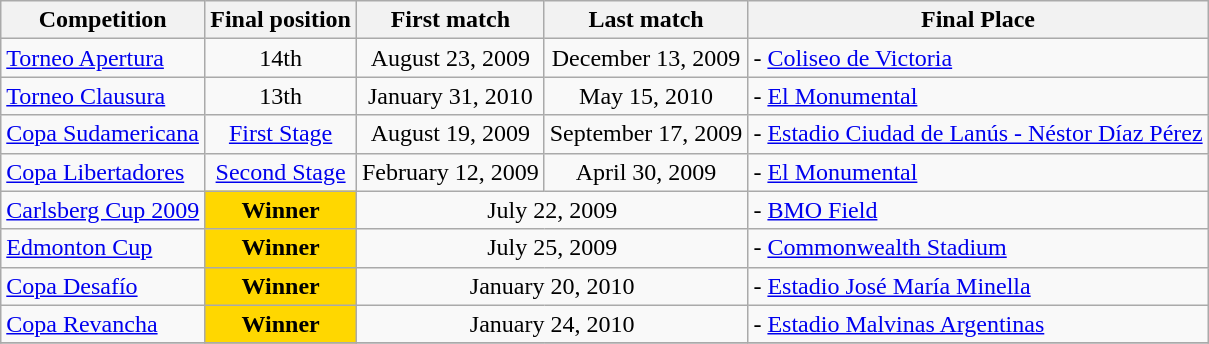<table class="wikitable" style="text-align: center">
<tr>
<th>Competition</th>
<th>Final position</th>
<th>First match</th>
<th>Last match</th>
<th>Final Place</th>
</tr>
<tr>
<td align="left"><a href='#'>Torneo Apertura</a></td>
<td>14th</td>
<td>August 23, 2009</td>
<td>December 13, 2009</td>
<td align="left"> - <a href='#'>Coliseo de Victoria</a></td>
</tr>
<tr>
<td align="left"><a href='#'>Torneo Clausura</a></td>
<td>13th</td>
<td>January 31, 2010</td>
<td>May 15, 2010</td>
<td align="left"> - <a href='#'>El Monumental</a></td>
</tr>
<tr>
<td align="left"><a href='#'>Copa Sudamericana</a></td>
<td><a href='#'>First Stage</a></td>
<td>August 19, 2009</td>
<td>September 17, 2009</td>
<td align="left"> -  <a href='#'>Estadio Ciudad de Lanús - Néstor Díaz Pérez</a></td>
</tr>
<tr>
<td align="left"><a href='#'>Copa Libertadores</a></td>
<td><a href='#'>Second Stage</a></td>
<td>February 12, 2009</td>
<td>April 30, 2009</td>
<td align="left"> - <a href='#'>El Monumental</a></td>
</tr>
<tr>
<td align="left"><a href='#'>Carlsberg Cup 2009</a></td>
<td bgcolor=gold><strong>Winner</strong></td>
<td colspan=2>July 22, 2009</td>
<td align="left"> - <a href='#'>BMO Field</a></td>
</tr>
<tr>
<td align="left"><a href='#'>Edmonton Cup</a></td>
<td bgcolor=gold><strong>Winner</strong></td>
<td colspan=2>July 25, 2009</td>
<td align="left"> - <a href='#'>Commonwealth Stadium</a></td>
</tr>
<tr>
<td align="left"><a href='#'>Copa Desafío</a></td>
<td bgcolor=gold><strong>Winner</strong></td>
<td colspan=2>January 20, 2010</td>
<td align="left"> - <a href='#'>Estadio José María Minella</a></td>
</tr>
<tr>
<td align="left"><a href='#'>Copa Revancha</a></td>
<td bgcolor=gold><strong>Winner</strong></td>
<td colspan=2>January 24, 2010</td>
<td align="left"> - <a href='#'>Estadio Malvinas Argentinas</a></td>
</tr>
<tr>
</tr>
</table>
